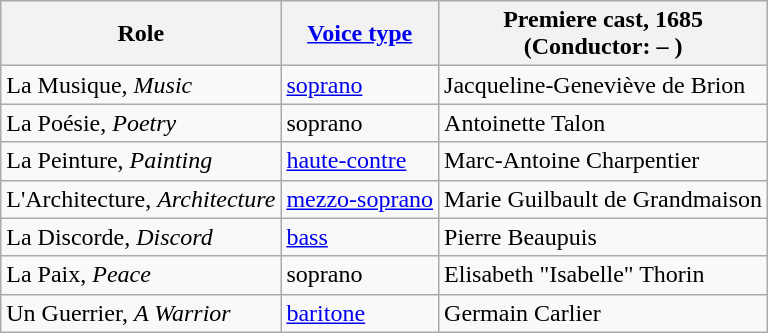<table class="wikitable">
<tr>
<th>Role</th>
<th><a href='#'>Voice type</a></th>
<th>Premiere cast, 1685<br>(Conductor: – )</th>
</tr>
<tr>
<td>La Musique, <em>Music</em></td>
<td><a href='#'>soprano</a></td>
<td>Jacqueline-Geneviève de Brion</td>
</tr>
<tr>
<td>La Poésie, <em>Poetry</em></td>
<td>soprano</td>
<td>Antoinette Talon</td>
</tr>
<tr>
<td>La Peinture, <em>Painting</em></td>
<td><a href='#'>haute-contre</a></td>
<td>Marc-Antoine Charpentier</td>
</tr>
<tr>
<td>L'Architecture, <em>Architecture</em></td>
<td><a href='#'>mezzo-soprano</a></td>
<td>Marie Guilbault de Grandmaison</td>
</tr>
<tr>
<td>La Discorde, <em>Discord</em></td>
<td><a href='#'>bass</a></td>
<td>Pierre Beaupuis</td>
</tr>
<tr>
<td>La Paix, <em>Peace</em></td>
<td>soprano</td>
<td>Elisabeth "Isabelle" Thorin</td>
</tr>
<tr>
<td>Un Guerrier, <em>A Warrior</em></td>
<td><a href='#'>baritone</a></td>
<td>Germain Carlier</td>
</tr>
</table>
